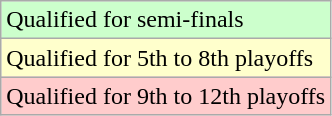<table class="wikitable">
<tr>
<td style="background:#cfc;">Qualified for semi-finals</td>
</tr>
<tr>
<td style="background:#ffc;">Qualified for 5th to 8th playoffs</td>
</tr>
<tr>
<td style="background:#fcc;">Qualified for 9th to 12th playoffs</td>
</tr>
</table>
